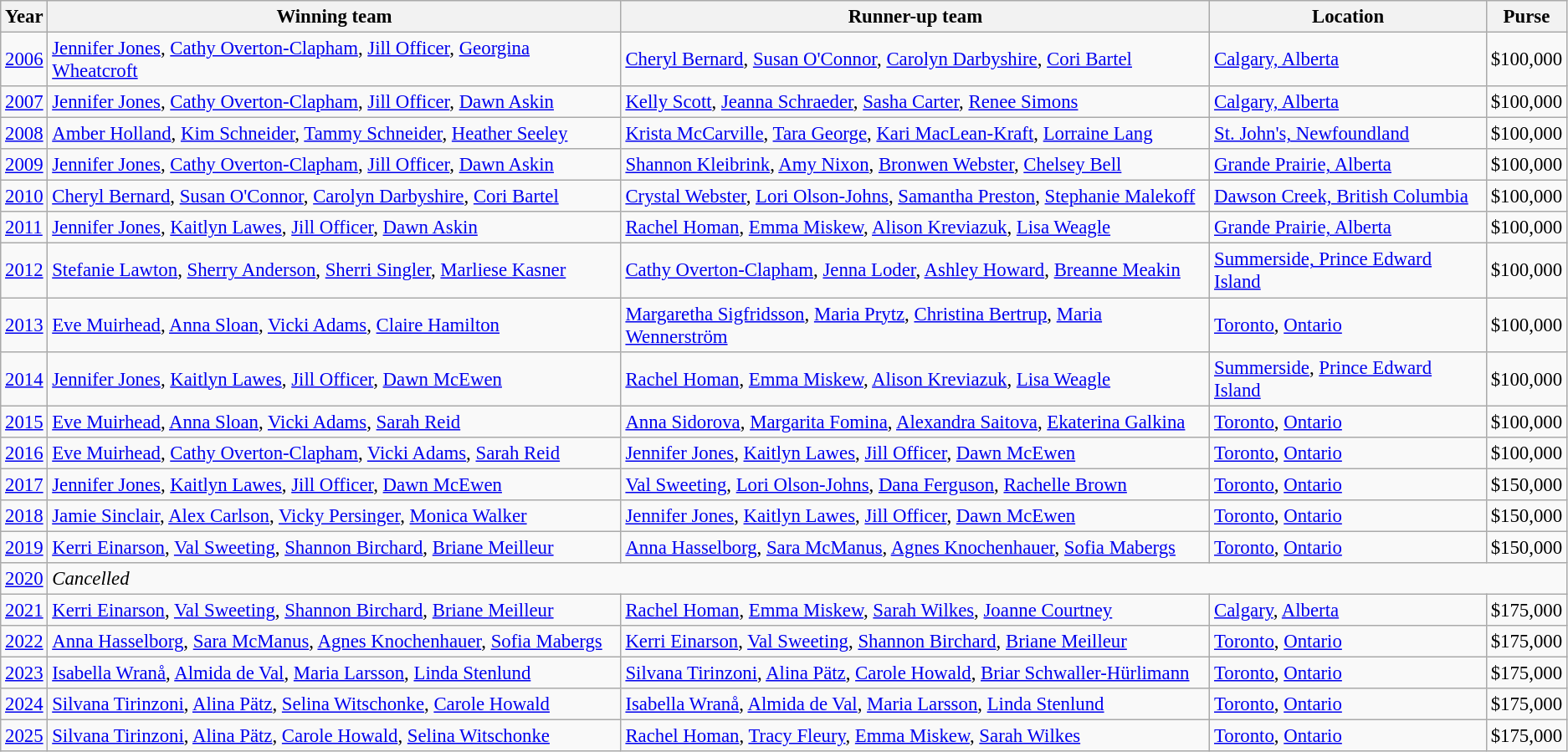<table class="wikitable" style="font-size:95%;">
<tr>
<th scope="col">Year</th>
<th scope="col">Winning team</th>
<th scope="col">Runner-up team</th>
<th scope="col">Location</th>
<th scope="col">Purse</th>
</tr>
<tr>
<td><a href='#'>2006</a></td>
<td> <a href='#'>Jennifer Jones</a>, <a href='#'>Cathy Overton-Clapham</a>, <a href='#'>Jill Officer</a>, <a href='#'>Georgina Wheatcroft</a></td>
<td> <a href='#'>Cheryl Bernard</a>, <a href='#'>Susan O'Connor</a>, <a href='#'>Carolyn Darbyshire</a>, <a href='#'>Cori Bartel</a></td>
<td><a href='#'>Calgary, Alberta</a></td>
<td>$100,000</td>
</tr>
<tr>
<td><a href='#'>2007</a></td>
<td> <a href='#'>Jennifer Jones</a>, <a href='#'>Cathy Overton-Clapham</a>, <a href='#'>Jill Officer</a>, <a href='#'>Dawn Askin</a></td>
<td> <a href='#'>Kelly Scott</a>, <a href='#'>Jeanna Schraeder</a>, <a href='#'>Sasha Carter</a>, <a href='#'>Renee Simons</a></td>
<td><a href='#'>Calgary, Alberta</a></td>
<td>$100,000</td>
</tr>
<tr>
<td><a href='#'>2008</a></td>
<td> <a href='#'>Amber Holland</a>, <a href='#'>Kim Schneider</a>, <a href='#'>Tammy Schneider</a>, <a href='#'>Heather Seeley</a></td>
<td> <a href='#'>Krista McCarville</a>, <a href='#'>Tara George</a>, <a href='#'>Kari MacLean-Kraft</a>, <a href='#'>Lorraine Lang</a></td>
<td><a href='#'>St. John's, Newfoundland</a></td>
<td>$100,000</td>
</tr>
<tr>
<td><a href='#'>2009</a></td>
<td> <a href='#'>Jennifer Jones</a>, <a href='#'>Cathy Overton-Clapham</a>, <a href='#'>Jill Officer</a>, <a href='#'>Dawn Askin</a></td>
<td> <a href='#'>Shannon Kleibrink</a>, <a href='#'>Amy Nixon</a>, <a href='#'>Bronwen Webster</a>, <a href='#'>Chelsey Bell</a></td>
<td><a href='#'>Grande Prairie, Alberta</a></td>
<td>$100,000</td>
</tr>
<tr>
<td><a href='#'>2010</a></td>
<td> <a href='#'>Cheryl Bernard</a>, <a href='#'>Susan O'Connor</a>, <a href='#'>Carolyn Darbyshire</a>, <a href='#'>Cori Bartel</a></td>
<td> <a href='#'>Crystal Webster</a>, <a href='#'>Lori Olson-Johns</a>, <a href='#'>Samantha Preston</a>, <a href='#'>Stephanie Malekoff</a></td>
<td><a href='#'>Dawson Creek, British Columbia</a></td>
<td>$100,000</td>
</tr>
<tr>
<td><a href='#'>2011</a></td>
<td> <a href='#'>Jennifer Jones</a>, <a href='#'>Kaitlyn Lawes</a>, <a href='#'>Jill Officer</a>, <a href='#'>Dawn Askin</a></td>
<td> <a href='#'>Rachel Homan</a>, <a href='#'>Emma Miskew</a>, <a href='#'>Alison Kreviazuk</a>, <a href='#'>Lisa Weagle</a></td>
<td><a href='#'>Grande Prairie, Alberta</a></td>
<td>$100,000</td>
</tr>
<tr>
<td><a href='#'>2012</a></td>
<td> <a href='#'>Stefanie Lawton</a>, <a href='#'>Sherry Anderson</a>, <a href='#'>Sherri Singler</a>, <a href='#'>Marliese Kasner</a></td>
<td> <a href='#'>Cathy Overton-Clapham</a>, <a href='#'>Jenna Loder</a>, <a href='#'>Ashley Howard</a>, <a href='#'>Breanne Meakin</a></td>
<td><a href='#'>Summerside, Prince Edward Island</a></td>
<td>$100,000</td>
</tr>
<tr>
<td><a href='#'>2013</a></td>
<td> <a href='#'>Eve Muirhead</a>, <a href='#'>Anna Sloan</a>, <a href='#'>Vicki Adams</a>, <a href='#'>Claire Hamilton</a></td>
<td> <a href='#'>Margaretha Sigfridsson</a>, <a href='#'>Maria Prytz</a>, <a href='#'>Christina Bertrup</a>, <a href='#'>Maria Wennerström</a></td>
<td><a href='#'>Toronto</a>, <a href='#'>Ontario</a></td>
<td>$100,000</td>
</tr>
<tr>
<td><a href='#'>2014</a></td>
<td> <a href='#'>Jennifer Jones</a>, <a href='#'>Kaitlyn Lawes</a>, <a href='#'>Jill Officer</a>, <a href='#'>Dawn McEwen</a></td>
<td> <a href='#'>Rachel Homan</a>, <a href='#'>Emma Miskew</a>, <a href='#'>Alison Kreviazuk</a>, <a href='#'>Lisa Weagle</a></td>
<td><a href='#'>Summerside</a>, <a href='#'>Prince Edward Island</a></td>
<td>$100,000</td>
</tr>
<tr>
<td><a href='#'>2015</a></td>
<td> <a href='#'>Eve Muirhead</a>, <a href='#'>Anna Sloan</a>, <a href='#'>Vicki Adams</a>, <a href='#'>Sarah Reid</a></td>
<td> <a href='#'>Anna Sidorova</a>, <a href='#'>Margarita Fomina</a>, <a href='#'>Alexandra Saitova</a>, <a href='#'>Ekaterina Galkina</a></td>
<td><a href='#'>Toronto</a>, <a href='#'>Ontario</a></td>
<td>$100,000</td>
</tr>
<tr>
<td><a href='#'>2016</a></td>
<td> <a href='#'>Eve Muirhead</a>, <a href='#'>Cathy Overton-Clapham</a>, <a href='#'>Vicki Adams</a>, <a href='#'>Sarah Reid</a></td>
<td> <a href='#'>Jennifer Jones</a>, <a href='#'>Kaitlyn Lawes</a>, <a href='#'>Jill Officer</a>, <a href='#'>Dawn McEwen</a></td>
<td><a href='#'>Toronto</a>, <a href='#'>Ontario</a></td>
<td>$100,000</td>
</tr>
<tr>
<td><a href='#'>2017</a></td>
<td> <a href='#'>Jennifer Jones</a>, <a href='#'>Kaitlyn Lawes</a>, <a href='#'>Jill Officer</a>, <a href='#'>Dawn McEwen</a></td>
<td> <a href='#'>Val Sweeting</a>, <a href='#'>Lori Olson-Johns</a>, <a href='#'>Dana Ferguson</a>, <a href='#'>Rachelle Brown</a></td>
<td><a href='#'>Toronto</a>, <a href='#'>Ontario</a></td>
<td>$150,000</td>
</tr>
<tr>
<td><a href='#'>2018</a></td>
<td> <a href='#'>Jamie Sinclair</a>, <a href='#'>Alex Carlson</a>, <a href='#'>Vicky Persinger</a>, <a href='#'>Monica Walker</a></td>
<td> <a href='#'>Jennifer Jones</a>, <a href='#'>Kaitlyn Lawes</a>, <a href='#'>Jill Officer</a>, <a href='#'>Dawn McEwen</a></td>
<td><a href='#'>Toronto</a>, <a href='#'>Ontario</a></td>
<td>$150,000</td>
</tr>
<tr>
<td><a href='#'>2019</a></td>
<td> <a href='#'>Kerri Einarson</a>, <a href='#'>Val Sweeting</a>, <a href='#'>Shannon Birchard</a>, <a href='#'>Briane Meilleur</a></td>
<td> <a href='#'>Anna Hasselborg</a>, <a href='#'>Sara McManus</a>, <a href='#'>Agnes Knochenhauer</a>, <a href='#'>Sofia Mabergs</a></td>
<td><a href='#'>Toronto</a>, <a href='#'>Ontario</a></td>
<td>$150,000</td>
</tr>
<tr>
<td><a href='#'>2020</a></td>
<td colspan="4"><em>Cancelled</em></td>
</tr>
<tr>
<td><a href='#'>2021</a></td>
<td> <a href='#'>Kerri Einarson</a>, <a href='#'>Val Sweeting</a>, <a href='#'>Shannon Birchard</a>, <a href='#'>Briane Meilleur</a></td>
<td> <a href='#'>Rachel Homan</a>, <a href='#'>Emma Miskew</a>, <a href='#'>Sarah Wilkes</a>, <a href='#'>Joanne Courtney</a></td>
<td><a href='#'>Calgary</a>, <a href='#'>Alberta</a></td>
<td>$175,000</td>
</tr>
<tr>
<td><a href='#'>2022</a></td>
<td> <a href='#'>Anna Hasselborg</a>, <a href='#'>Sara McManus</a>, <a href='#'>Agnes Knochenhauer</a>, <a href='#'>Sofia Mabergs</a></td>
<td> <a href='#'>Kerri Einarson</a>, <a href='#'>Val Sweeting</a>, <a href='#'>Shannon Birchard</a>, <a href='#'>Briane Meilleur</a></td>
<td><a href='#'>Toronto</a>, <a href='#'>Ontario</a></td>
<td>$175,000</td>
</tr>
<tr>
<td><a href='#'>2023</a></td>
<td> <a href='#'>Isabella Wranå</a>, <a href='#'>Almida de Val</a>, <a href='#'>Maria Larsson</a>, <a href='#'>Linda Stenlund</a></td>
<td> <a href='#'>Silvana Tirinzoni</a>, <a href='#'>Alina Pätz</a>, <a href='#'>Carole Howald</a>, <a href='#'>Briar Schwaller-Hürlimann</a></td>
<td><a href='#'>Toronto</a>, <a href='#'>Ontario</a></td>
<td>$175,000</td>
</tr>
<tr>
<td><a href='#'>2024</a></td>
<td> <a href='#'>Silvana Tirinzoni</a>, <a href='#'>Alina Pätz</a>, <a href='#'>Selina Witschonke</a>, <a href='#'>Carole Howald</a></td>
<td> <a href='#'>Isabella Wranå</a>, <a href='#'>Almida de Val</a>, <a href='#'>Maria Larsson</a>, <a href='#'>Linda Stenlund</a></td>
<td><a href='#'>Toronto</a>, <a href='#'>Ontario</a></td>
<td>$175,000</td>
</tr>
<tr>
<td><a href='#'>2025</a></td>
<td> <a href='#'>Silvana Tirinzoni</a>, <a href='#'>Alina Pätz</a>, <a href='#'>Carole Howald</a>, <a href='#'>Selina Witschonke</a></td>
<td> <a href='#'>Rachel Homan</a>, <a href='#'>Tracy Fleury</a>, <a href='#'>Emma Miskew</a>, <a href='#'>Sarah Wilkes</a></td>
<td><a href='#'>Toronto</a>, <a href='#'>Ontario</a></td>
<td>$175,000</td>
</tr>
</table>
